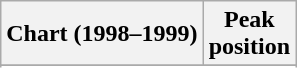<table class="wikitable sortable plainrowheaders" style="text-align:center">
<tr>
<th scope="col">Chart (1998–1999)</th>
<th scope="col">Peak<br>position</th>
</tr>
<tr>
</tr>
<tr>
</tr>
<tr>
</tr>
<tr>
</tr>
</table>
